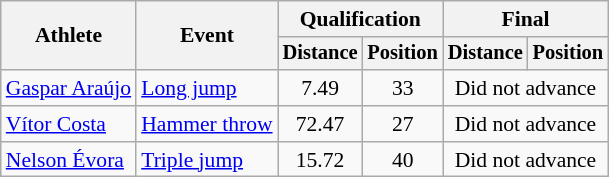<table class=wikitable style="font-size:90%">
<tr>
<th rowspan="2">Athlete</th>
<th rowspan="2">Event</th>
<th colspan="2">Qualification</th>
<th colspan="2">Final</th>
</tr>
<tr style="font-size:95%">
<th>Distance</th>
<th>Position</th>
<th>Distance</th>
<th>Position</th>
</tr>
<tr align=center>
<td align=left><a href='#'>Gaspar Araújo</a></td>
<td align=left><a href='#'>Long jump</a></td>
<td>7.49</td>
<td>33</td>
<td colspan=2>Did not advance</td>
</tr>
<tr align=center>
<td align=left><a href='#'>Vítor Costa</a></td>
<td align=left><a href='#'>Hammer throw</a></td>
<td>72.47</td>
<td>27</td>
<td colspan=2>Did not advance</td>
</tr>
<tr align=center>
<td align=left><a href='#'>Nelson Évora</a></td>
<td align=left><a href='#'>Triple jump</a></td>
<td>15.72</td>
<td>40</td>
<td colspan=2>Did not advance</td>
</tr>
</table>
